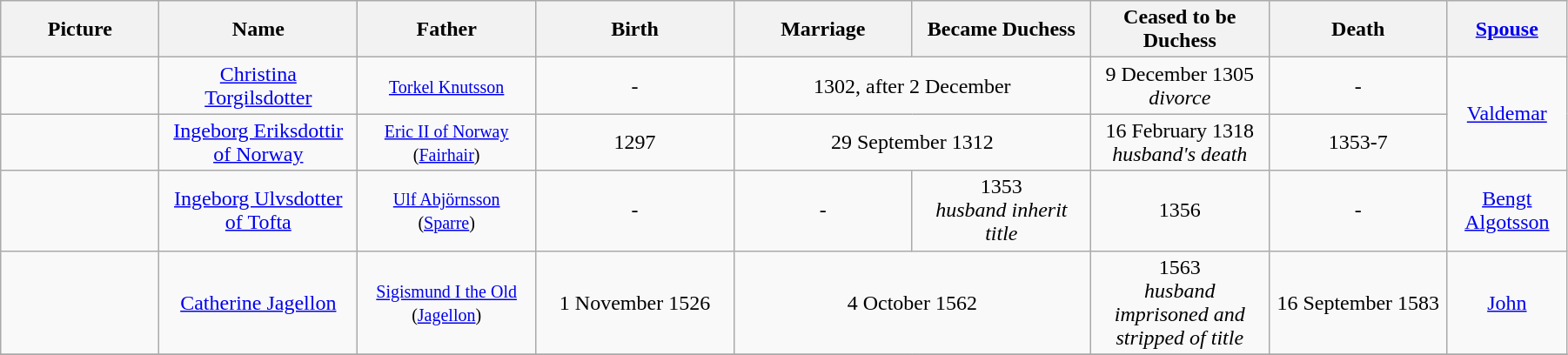<table width=95% class="wikitable">
<tr>
<th width = "8%">Picture</th>
<th width = "10%">Name</th>
<th width = "9%">Father</th>
<th width = "10%">Birth</th>
<th width = "9%">Marriage</th>
<th width = "9%">Became Duchess</th>
<th width = "9%">Ceased to be Duchess</th>
<th width = "9%">Death</th>
<th width = "6%"><a href='#'>Spouse</a></th>
</tr>
<tr>
<td align="center"></td>
<td align="center"><a href='#'>Christina Torgilsdotter</a></td>
<td align="center"><small><a href='#'>Torkel Knutsson</a></small></td>
<td align="center">-</td>
<td align="center" colspan="2">1302, after 2 December</td>
<td align="center">9 December 1305<br><em>divorce</em></td>
<td align="center">-</td>
<td align="center" rowspan="2"><a href='#'>Valdemar</a></td>
</tr>
<tr>
<td align="center"></td>
<td align="center"><a href='#'>Ingeborg Eriksdottir of Norway</a></td>
<td align="center"><small><a href='#'>Eric II of Norway</a><br>(<a href='#'>Fairhair</a>)</small></td>
<td align="center">1297</td>
<td align="center" colspan="2">29 September 1312</td>
<td align="center">16 February 1318<br><em>husband's death</em></td>
<td align="center">1353-7</td>
</tr>
<tr>
<td align="center"></td>
<td align="center"><a href='#'>Ingeborg Ulvsdotter of Tofta</a></td>
<td align="center"><small><a href='#'>Ulf Abjörnsson</a><br>(<a href='#'>Sparre</a>)</small></td>
<td align="center">-</td>
<td align="center">-</td>
<td align="center">1353<br><em>husband inherit title</em></td>
<td align="center">1356</td>
<td align="center">-</td>
<td align="center"><a href='#'>Bengt Algotsson</a></td>
</tr>
<tr>
<td align="center"></td>
<td align="center"><a href='#'>Catherine Jagellon</a></td>
<td align="center"><small><a href='#'>Sigismund I the Old</a><br>(<a href='#'>Jagellon</a>)</small></td>
<td align="center">1 November 1526</td>
<td align="center" colspan="2">4 October 1562</td>
<td align="center">1563<br><em>husband imprisoned and stripped of title</em></td>
<td align="center">16 September 1583</td>
<td align="center"><a href='#'>John</a></td>
</tr>
<tr>
</tr>
</table>
